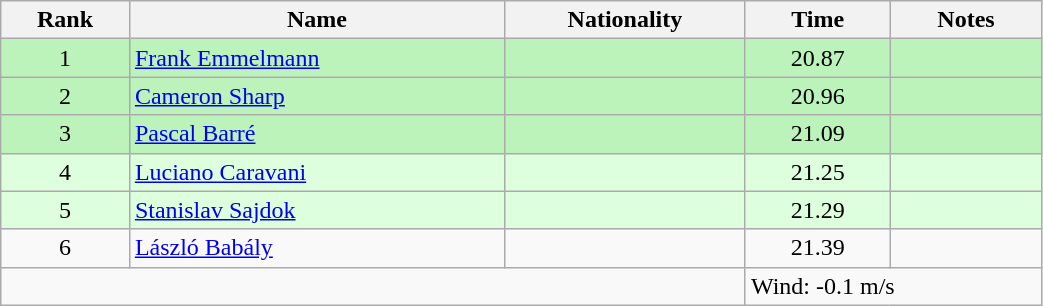<table class="wikitable sortable" style="text-align:center;width: 55%">
<tr>
<th>Rank</th>
<th>Name</th>
<th>Nationality</th>
<th>Time</th>
<th>Notes</th>
</tr>
<tr bgcolor=bbf3bb>
<td>1</td>
<td align=left><a href='#'>Frank Emmelmann</a></td>
<td align=left></td>
<td>20.87</td>
<td></td>
</tr>
<tr bgcolor=bbf3bb>
<td>2</td>
<td align=left><a href='#'>Cameron Sharp</a></td>
<td align=left></td>
<td>20.96</td>
<td></td>
</tr>
<tr bgcolor=bbf3bb>
<td>3</td>
<td align=left><a href='#'>Pascal Barré</a></td>
<td align=left></td>
<td>21.09</td>
<td></td>
</tr>
<tr bgcolor=ddffdd>
<td>4</td>
<td align=left><a href='#'>Luciano Caravani</a></td>
<td align=left></td>
<td>21.25</td>
<td></td>
</tr>
<tr bgcolor=ddffdd>
<td>5</td>
<td align=left><a href='#'>Stanislav Sajdok</a></td>
<td align=left></td>
<td>21.29</td>
<td></td>
</tr>
<tr>
<td>6</td>
<td align=left><a href='#'>László Babály</a></td>
<td align=left></td>
<td>21.39</td>
<td></td>
</tr>
<tr class="sortbottom">
<td colspan="3"></td>
<td colspan="2" style="text-align:left;">Wind: -0.1 m/s</td>
</tr>
</table>
